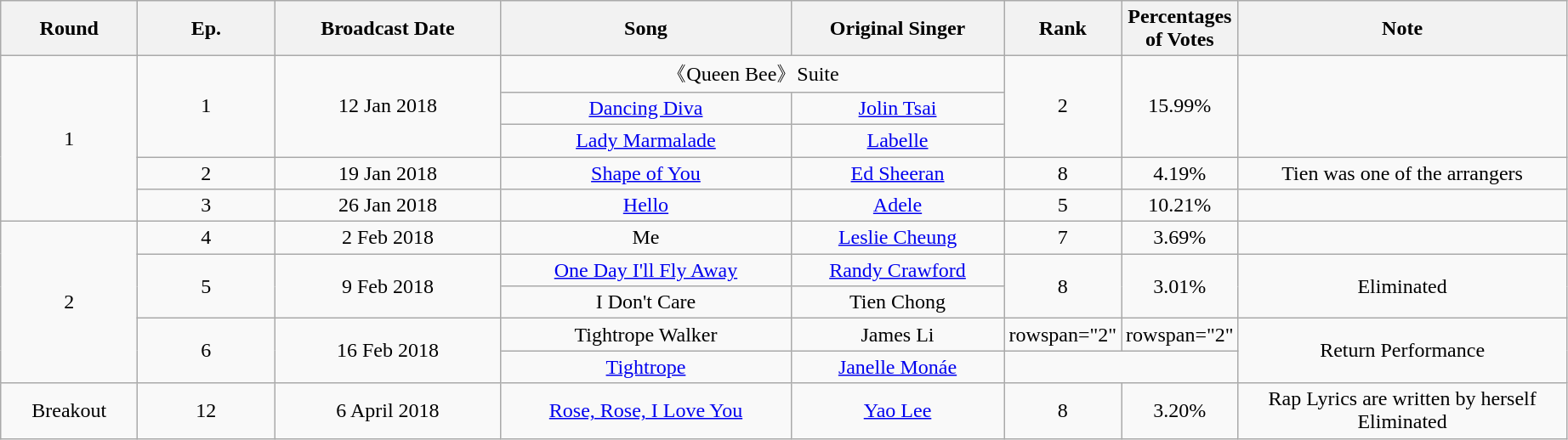<table class="wikitable";>
<tr>
<th width="100">Round</th>
<th width="100">Ep.</th>
<th width="170">Broadcast Date</th>
<th width="220">Song</th>
<th width="160">Original Singer</th>
<th width="80">Rank</th>
<th width="60">Percentages of Votes</th>
<th width="250">Note</th>
</tr>
<tr style="text-align: center;">
<td rowspan="5">1</td>
<td rowspan="3">1</td>
<td rowspan="3">12 Jan 2018</td>
<td colspan="2">《Queen Bee》Suite</td>
<td rowspan="3">2</td>
<td rowspan="3">15.99%</td>
<td rowspan="3"></td>
</tr>
<tr style="text-align: center;">
<td><a href='#'>Dancing Diva</a></td>
<td><a href='#'>Jolin Tsai</a></td>
</tr>
<tr style="text-align: center;">
<td><a href='#'>Lady Marmalade</a></td>
<td><a href='#'>Labelle</a></td>
</tr>
<tr style="text-align: center;">
<td>2</td>
<td>19 Jan 2018</td>
<td><a href='#'>Shape of You</a></td>
<td><a href='#'>Ed Sheeran</a></td>
<td>8</td>
<td>4.19%</td>
<td>Tien was one of the arrangers</td>
</tr>
<tr style="text-align: center;">
<td>3</td>
<td>26 Jan 2018</td>
<td><a href='#'>Hello</a></td>
<td><a href='#'>Adele</a></td>
<td>5</td>
<td>10.21%</td>
<td></td>
</tr>
<tr style="text-align: center;">
<td rowspan="5">2</td>
<td>4</td>
<td>2 Feb 2018</td>
<td>Me</td>
<td><a href='#'>Leslie Cheung</a></td>
<td>7</td>
<td>3.69%</td>
<td></td>
</tr>
<tr style="text-align: center;">
<td rowspan="2">5</td>
<td rowspan="2">9 Feb 2018</td>
<td><a href='#'>One Day I'll Fly Away</a></td>
<td><a href='#'>Randy Crawford</a></td>
<td rowspan="2">8</td>
<td rowspan="2">3.01%</td>
<td rowspan="2">Eliminated</td>
</tr>
<tr style="text-align: center;">
<td>I Don't Care</td>
<td>Tien Chong</td>
</tr>
<tr style="text-align: center;">
<td rowspan="2">6</td>
<td rowspan="2">16 Feb 2018</td>
<td>Tightrope Walker</td>
<td>James Li</td>
<td>rowspan="2"  </td>
<td>rowspan="2"  </td>
<td rowspan="2">Return Performance</td>
</tr>
<tr style="text-align: center;">
<td><a href='#'>Tightrope</a></td>
<td><a href='#'>Janelle Monáe</a></td>
</tr>
<tr style="text-align: center;">
<td>Breakout</td>
<td>12</td>
<td>6 April 2018</td>
<td><a href='#'>Rose, Rose, I Love You</a></td>
<td><a href='#'>Yao Lee</a></td>
<td>8</td>
<td>3.20%</td>
<td>Rap Lyrics are written by herself<br>Eliminated</td>
</tr>
</table>
